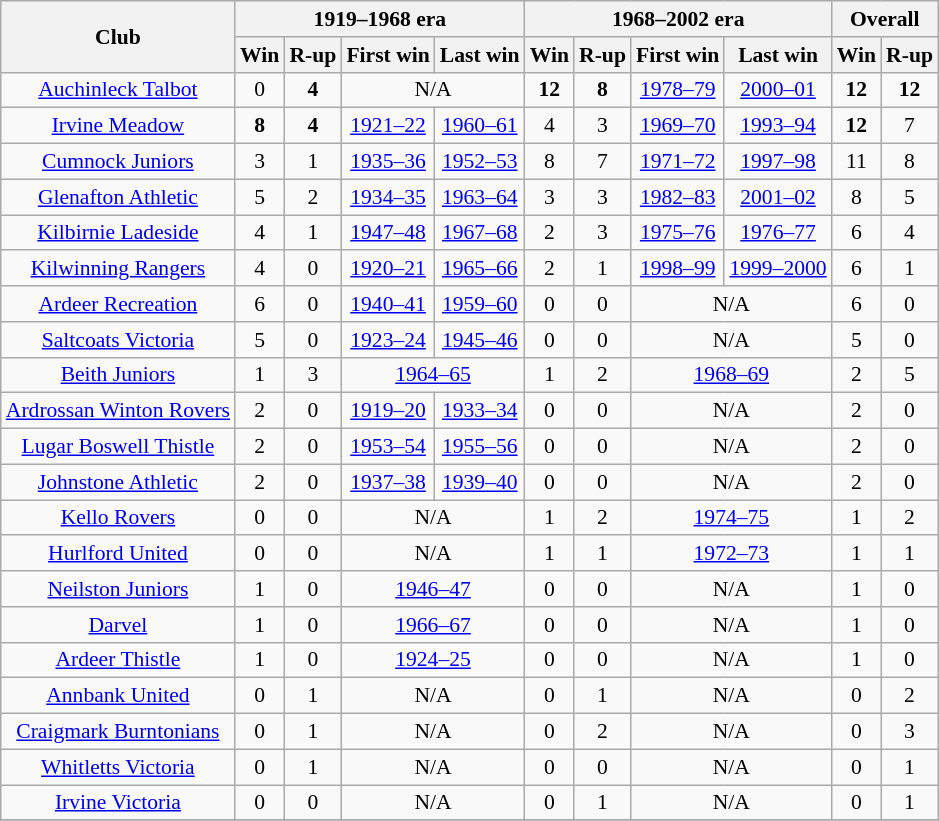<table class="wikitable sortable" style="text-align: center; font-size:90%">
<tr>
<th rowspan=2>Club</th>
<th colspan=4>1919–1968 era</th>
<th colspan=4>1968–2002 era</th>
<th colspan=2>Overall</th>
</tr>
<tr>
<th>Win</th>
<th>R-up</th>
<th>First win</th>
<th>Last win</th>
<th>Win</th>
<th>R-up</th>
<th>First win</th>
<th>Last win</th>
<th>Win</th>
<th>R-up</th>
</tr>
<tr>
<td><a href='#'>Auchinleck Talbot</a></td>
<td>0</td>
<td><strong>4</strong></td>
<td colspan=2>N/A</td>
<td><strong>12</strong></td>
<td><strong>8</strong></td>
<td><a href='#'>1978–79</a></td>
<td><a href='#'>2000–01</a></td>
<td><strong>12</strong></td>
<td><strong>12</strong></td>
</tr>
<tr>
<td><a href='#'>Irvine Meadow</a></td>
<td><strong>8</strong></td>
<td><strong>4</strong></td>
<td><a href='#'>1921–22</a></td>
<td><a href='#'>1960–61</a></td>
<td>4</td>
<td>3</td>
<td><a href='#'>1969–70</a></td>
<td><a href='#'>1993–94</a></td>
<td><strong>12</strong></td>
<td>7</td>
</tr>
<tr>
<td><a href='#'>Cumnock Juniors</a></td>
<td>3</td>
<td>1</td>
<td><a href='#'>1935–36</a></td>
<td><a href='#'>1952–53</a></td>
<td>8</td>
<td>7</td>
<td><a href='#'>1971–72</a></td>
<td><a href='#'>1997–98</a></td>
<td>11</td>
<td>8</td>
</tr>
<tr>
<td><a href='#'>Glenafton Athletic</a></td>
<td>5</td>
<td>2</td>
<td><a href='#'>1934–35</a></td>
<td><a href='#'>1963–64</a></td>
<td>3</td>
<td>3</td>
<td><a href='#'>1982–83</a></td>
<td><a href='#'>2001–02</a></td>
<td>8</td>
<td>5</td>
</tr>
<tr>
<td><a href='#'>Kilbirnie Ladeside</a></td>
<td>4</td>
<td>1</td>
<td><a href='#'>1947–48</a></td>
<td><a href='#'>1967–68</a></td>
<td>2</td>
<td>3</td>
<td><a href='#'>1975–76</a></td>
<td><a href='#'>1976–77</a></td>
<td>6</td>
<td>4</td>
</tr>
<tr>
<td><a href='#'>Kilwinning Rangers</a></td>
<td>4</td>
<td>0</td>
<td><a href='#'>1920–21</a></td>
<td><a href='#'>1965–66</a></td>
<td>2</td>
<td>1</td>
<td><a href='#'>1998–99</a></td>
<td><a href='#'>1999–2000</a></td>
<td>6</td>
<td>1</td>
</tr>
<tr>
<td><a href='#'>Ardeer Recreation</a></td>
<td>6</td>
<td>0</td>
<td><a href='#'>1940–41</a></td>
<td><a href='#'>1959–60</a></td>
<td>0</td>
<td>0</td>
<td colspan=2>N/A</td>
<td>6</td>
<td>0</td>
</tr>
<tr>
<td><a href='#'>Saltcoats Victoria</a></td>
<td>5</td>
<td>0</td>
<td><a href='#'>1923–24</a></td>
<td><a href='#'>1945–46</a></td>
<td>0</td>
<td>0</td>
<td colspan=2>N/A</td>
<td>5</td>
<td>0</td>
</tr>
<tr>
<td><a href='#'>Beith Juniors</a></td>
<td>1</td>
<td>3</td>
<td colspan=2><a href='#'>1964–65</a></td>
<td>1</td>
<td>2</td>
<td colspan=2><a href='#'>1968–69</a></td>
<td>2</td>
<td>5</td>
</tr>
<tr>
<td><a href='#'>Ardrossan Winton Rovers</a></td>
<td>2</td>
<td>0</td>
<td><a href='#'>1919–20</a></td>
<td><a href='#'>1933–34</a></td>
<td>0</td>
<td>0</td>
<td colspan=2>N/A</td>
<td>2</td>
<td>0</td>
</tr>
<tr>
<td><a href='#'>Lugar Boswell Thistle</a></td>
<td>2</td>
<td>0</td>
<td><a href='#'>1953–54</a></td>
<td><a href='#'>1955–56</a></td>
<td>0</td>
<td>0</td>
<td colspan=2>N/A</td>
<td>2</td>
<td>0</td>
</tr>
<tr>
<td><a href='#'>Johnstone Athletic</a></td>
<td>2</td>
<td>0</td>
<td><a href='#'>1937–38</a></td>
<td><a href='#'>1939–40</a></td>
<td>0</td>
<td>0</td>
<td colspan=2>N/A</td>
<td>2</td>
<td>0</td>
</tr>
<tr>
<td><a href='#'>Kello Rovers</a></td>
<td>0</td>
<td>0</td>
<td colspan=2>N/A</td>
<td>1</td>
<td>2</td>
<td colspan=2><a href='#'>1974–75</a></td>
<td>1</td>
<td>2</td>
</tr>
<tr>
<td><a href='#'>Hurlford United</a></td>
<td>0</td>
<td>0</td>
<td colspan=2>N/A</td>
<td>1</td>
<td>1</td>
<td colspan=2><a href='#'>1972–73</a></td>
<td>1</td>
<td>1</td>
</tr>
<tr>
<td><a href='#'>Neilston Juniors</a></td>
<td>1</td>
<td>0</td>
<td colspan=2><a href='#'>1946–47</a></td>
<td>0</td>
<td>0</td>
<td colspan=2>N/A</td>
<td>1</td>
<td>0</td>
</tr>
<tr>
<td><a href='#'>Darvel</a></td>
<td>1</td>
<td>0</td>
<td colspan=2><a href='#'>1966–67</a></td>
<td>0</td>
<td>0</td>
<td colspan=2>N/A</td>
<td>1</td>
<td>0</td>
</tr>
<tr>
<td><a href='#'>Ardeer Thistle</a></td>
<td>1</td>
<td>0</td>
<td colspan=2><a href='#'>1924–25</a></td>
<td>0</td>
<td>0</td>
<td colspan=2>N/A</td>
<td>1</td>
<td>0</td>
</tr>
<tr>
<td><a href='#'>Annbank United</a></td>
<td>0</td>
<td>1</td>
<td colspan=2>N/A</td>
<td>0</td>
<td>1</td>
<td colspan=2>N/A</td>
<td>0</td>
<td>2</td>
</tr>
<tr>
<td><a href='#'>Craigmark Burntonians</a></td>
<td>0</td>
<td>1</td>
<td colspan=2>N/A</td>
<td>0</td>
<td>2</td>
<td colspan=2>N/A</td>
<td>0</td>
<td>3</td>
</tr>
<tr>
<td><a href='#'>Whitletts Victoria</a></td>
<td>0</td>
<td>1</td>
<td colspan=2>N/A</td>
<td>0</td>
<td>0</td>
<td colspan=2>N/A</td>
<td>0</td>
<td>1</td>
</tr>
<tr>
<td><a href='#'>Irvine Victoria</a></td>
<td>0</td>
<td>0</td>
<td colspan=2>N/A</td>
<td>0</td>
<td>1</td>
<td colspan=2>N/A</td>
<td>0</td>
<td>1</td>
</tr>
<tr>
</tr>
</table>
